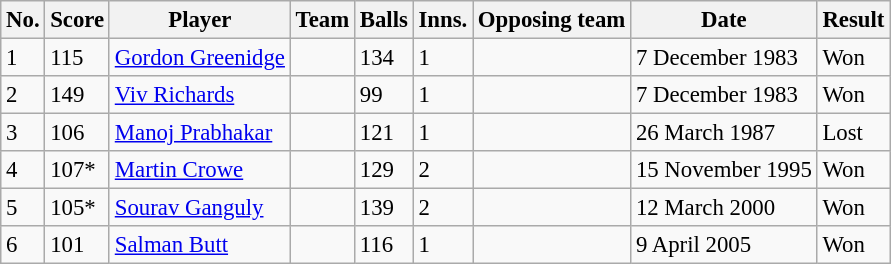<table class="wikitable sortable" style="font-size:95%">
<tr>
<th>No.</th>
<th>Score</th>
<th>Player</th>
<th>Team</th>
<th>Balls</th>
<th>Inns.</th>
<th>Opposing team</th>
<th>Date</th>
<th>Result</th>
</tr>
<tr>
<td>1</td>
<td>115</td>
<td><a href='#'>Gordon Greenidge</a></td>
<td></td>
<td>134</td>
<td>1</td>
<td></td>
<td>7 December 1983</td>
<td>Won</td>
</tr>
<tr>
<td>2</td>
<td>149</td>
<td><a href='#'>Viv Richards</a></td>
<td></td>
<td>99</td>
<td>1</td>
<td></td>
<td>7 December 1983</td>
<td>Won</td>
</tr>
<tr>
<td>3</td>
<td>106</td>
<td><a href='#'>Manoj Prabhakar</a></td>
<td></td>
<td>121</td>
<td>1</td>
<td></td>
<td>26 March 1987</td>
<td>Lost</td>
</tr>
<tr>
<td>4</td>
<td>107*</td>
<td><a href='#'>Martin Crowe</a></td>
<td></td>
<td>129</td>
<td>2</td>
<td></td>
<td>15 November 1995</td>
<td>Won</td>
</tr>
<tr>
<td>5</td>
<td>105*</td>
<td><a href='#'>Sourav Ganguly</a></td>
<td></td>
<td>139</td>
<td>2</td>
<td></td>
<td>12 March 2000</td>
<td>Won</td>
</tr>
<tr>
<td>6</td>
<td>101</td>
<td><a href='#'>Salman Butt</a></td>
<td></td>
<td>116</td>
<td>1</td>
<td></td>
<td>9 April 2005</td>
<td>Won</td>
</tr>
</table>
